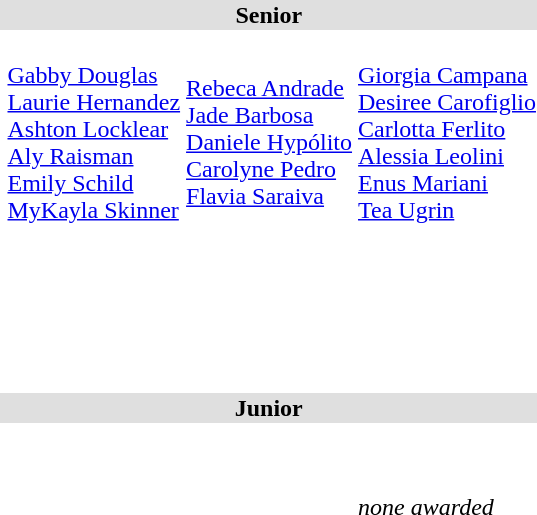<table>
<tr bgcolor="DFDFDF">
<td colspan="5" align="center"><strong>Senior</strong></td>
</tr>
<tr>
<td><br></td>
<td> <br> <a href='#'>Gabby Douglas</a> <br> <a href='#'>Laurie Hernandez</a> <br> <a href='#'>Ashton Locklear</a> <br> <a href='#'>Aly Raisman</a> <br> <a href='#'>Emily Schild</a> <br> <a href='#'>MyKayla Skinner</a></td>
<td> <br> <a href='#'>Rebeca Andrade</a> <br> <a href='#'>Jade Barbosa</a> <br> <a href='#'>Daniele Hypólito</a> <br> <a href='#'>Carolyne Pedro</a> <br> <a href='#'>Flavia Saraiva</a></td>
<td> <br> <a href='#'>Giorgia Campana</a> <br> <a href='#'>Desiree Carofiglio</a> <br> <a href='#'>Carlotta Ferlito</a> <br> <a href='#'>Alessia Leolini</a> <br> <a href='#'>Enus Mariani</a> <br> <a href='#'>Tea Ugrin</a></td>
</tr>
<tr>
<td><br></td>
<td></td>
<td></td>
<td></td>
</tr>
<tr>
<td><br></td>
<td></td>
<td></td>
<td></td>
</tr>
<tr>
<td><br></td>
<td></td>
<td></td>
<td></td>
</tr>
<tr>
<td><br></td>
<td></td>
<td></td>
<td></td>
</tr>
<tr>
<td><br></td>
<td></td>
<td></td>
<td></td>
</tr>
<tr bgcolor="DFDFDF">
<td colspan="5" align="center"><strong>Junior</strong></td>
</tr>
<tr>
<td><br></td>
<td></td>
<td></td>
<td></td>
</tr>
<tr>
<td><br></td>
<td></td>
<td></td>
<td></td>
</tr>
<tr>
<td><br></td>
<td></td>
<td> <br> </td>
<td><em>none awarded</em></td>
</tr>
<tr>
<td><br></td>
<td></td>
<td></td>
<td></td>
</tr>
<tr>
<td><br></td>
<td></td>
<td></td>
<td></td>
</tr>
</table>
